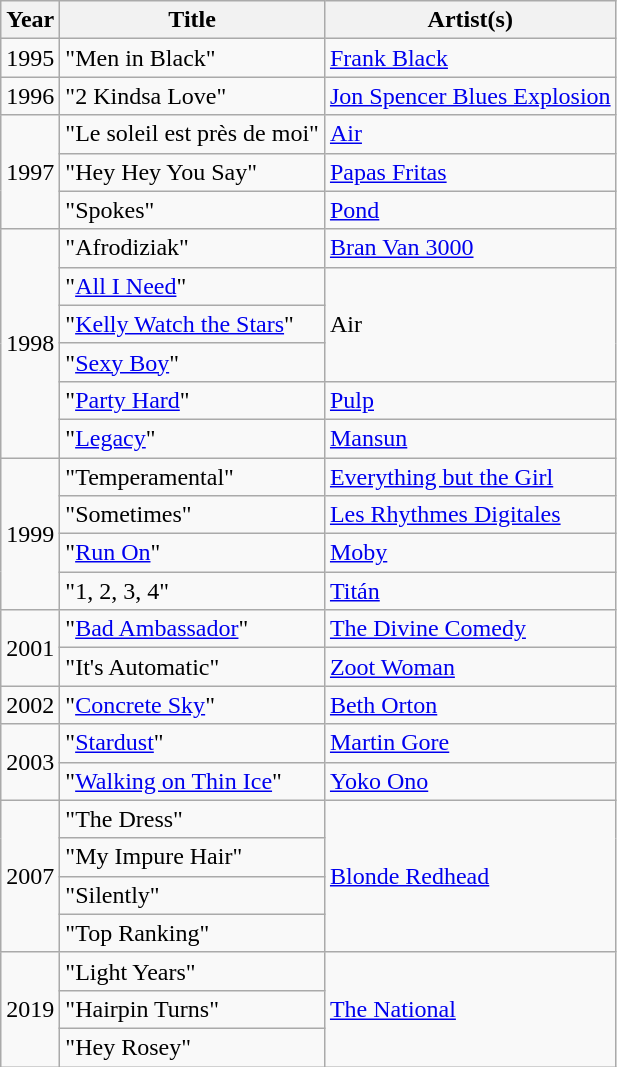<table class="wikitable sortable">
<tr>
<th>Year</th>
<th>Title</th>
<th>Artist(s)</th>
</tr>
<tr>
<td>1995</td>
<td>"Men in Black"</td>
<td><a href='#'>Frank Black</a></td>
</tr>
<tr>
<td>1996</td>
<td>"2 Kindsa Love"</td>
<td><a href='#'>Jon Spencer Blues Explosion</a></td>
</tr>
<tr>
<td rowspan=3>1997</td>
<td>"Le soleil est près de moi"</td>
<td><a href='#'>Air</a></td>
</tr>
<tr>
<td>"Hey Hey You Say"</td>
<td><a href='#'>Papas Fritas</a></td>
</tr>
<tr>
<td>"Spokes"</td>
<td><a href='#'>Pond</a></td>
</tr>
<tr>
<td rowspan=6>1998</td>
<td>"Afrodiziak"</td>
<td><a href='#'>Bran Van 3000</a></td>
</tr>
<tr>
<td>"<a href='#'>All I Need</a>"</td>
<td rowspan=3>Air</td>
</tr>
<tr>
<td>"<a href='#'>Kelly Watch the Stars</a>"</td>
</tr>
<tr>
<td>"<a href='#'>Sexy Boy</a>"</td>
</tr>
<tr>
<td>"<a href='#'>Party Hard</a>"</td>
<td><a href='#'>Pulp</a></td>
</tr>
<tr>
<td>"<a href='#'>Legacy</a>"</td>
<td><a href='#'>Mansun</a></td>
</tr>
<tr>
<td rowspan=4>1999</td>
<td>"Temperamental"</td>
<td><a href='#'>Everything but the Girl</a></td>
</tr>
<tr>
<td>"Sometimes"</td>
<td><a href='#'>Les Rhythmes Digitales</a></td>
</tr>
<tr>
<td>"<a href='#'>Run On</a>"</td>
<td><a href='#'>Moby</a></td>
</tr>
<tr>
<td>"1, 2, 3, 4"</td>
<td><a href='#'>Titán</a></td>
</tr>
<tr>
<td rowspan=2>2001</td>
<td>"<a href='#'>Bad Ambassador</a>"</td>
<td><a href='#'>The Divine Comedy</a></td>
</tr>
<tr>
<td>"It's Automatic"</td>
<td><a href='#'>Zoot Woman</a></td>
</tr>
<tr>
<td>2002</td>
<td>"<a href='#'>Concrete Sky</a>"</td>
<td><a href='#'>Beth Orton</a></td>
</tr>
<tr>
<td rowspan=2>2003</td>
<td>"<a href='#'>Stardust</a>"</td>
<td><a href='#'>Martin Gore</a></td>
</tr>
<tr>
<td>"<a href='#'>Walking on Thin Ice</a>"</td>
<td><a href='#'>Yoko Ono</a></td>
</tr>
<tr>
<td rowspan=4>2007</td>
<td>"The Dress"</td>
<td rowspan=4><a href='#'>Blonde Redhead</a></td>
</tr>
<tr>
<td>"My Impure Hair"</td>
</tr>
<tr>
<td>"Silently"</td>
</tr>
<tr>
<td>"Top Ranking"</td>
</tr>
<tr>
<td rowspan=3>2019</td>
<td>"Light Years"</td>
<td rowspan=3><a href='#'>The National</a></td>
</tr>
<tr>
<td>"Hairpin Turns"</td>
</tr>
<tr>
<td>"Hey Rosey"</td>
</tr>
</table>
